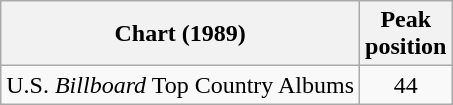<table class="wikitable">
<tr>
<th>Chart (1989)</th>
<th>Peak<br>position</th>
</tr>
<tr>
<td>U.S. <em>Billboard</em> Top Country Albums</td>
<td align="center">44</td>
</tr>
</table>
